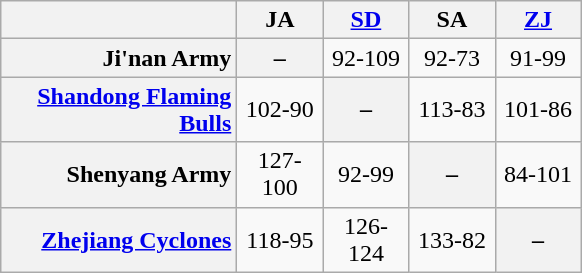<table class="wikitable" style="text-align:center">
<tr>
<th width="150"> </th>
<th width="50">JA</th>
<th width="50"><a href='#'>SD</a></th>
<th width="50">SA</th>
<th width="50"><a href='#'>ZJ</a></th>
</tr>
<tr>
<th style="text-align:right">Ji'nan Army</th>
<th>–</th>
<td>92-109</td>
<td>92-73</td>
<td>91-99</td>
</tr>
<tr>
<th style="text-align:right"><a href='#'>Shandong Flaming Bulls</a></th>
<td>102-90</td>
<th>–</th>
<td>113-83</td>
<td>101-86</td>
</tr>
<tr>
<th style="text-align:right">Shenyang Army</th>
<td>127-100</td>
<td>92-99</td>
<th>–</th>
<td>84-101</td>
</tr>
<tr>
<th style="text-align:right"><a href='#'>Zhejiang Cyclones</a></th>
<td>118-95</td>
<td>126-124</td>
<td>133-82</td>
<th>–</th>
</tr>
</table>
